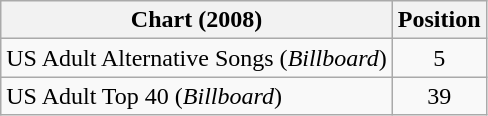<table class="wikitable sortable">
<tr>
<th>Chart (2008)</th>
<th>Position</th>
</tr>
<tr>
<td>US Adult Alternative Songs (<em>Billboard</em>)</td>
<td style="text-align:center;">5</td>
</tr>
<tr>
<td>US Adult Top 40 (<em>Billboard</em>)</td>
<td style="text-align:center;">39</td>
</tr>
</table>
